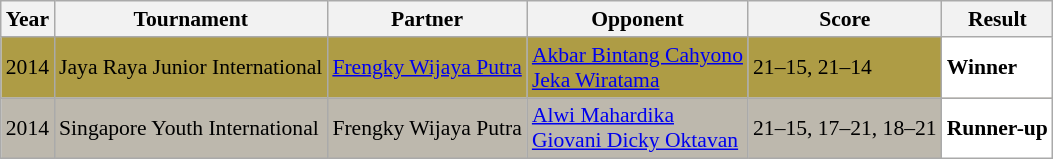<table class="sortable wikitable" style="font-size: 90%;">
<tr>
<th>Year</th>
<th>Tournament</th>
<th>Partner</th>
<th>Opponent</th>
<th>Score</th>
<th>Result</th>
</tr>
<tr style="background:#AE9C45">
<td align="center">2014</td>
<td align="left">Jaya Raya Junior International</td>
<td align="left"> <a href='#'>Frengky Wijaya Putra</a></td>
<td align="left"> <a href='#'>Akbar Bintang Cahyono</a><br> <a href='#'>Jeka Wiratama</a></td>
<td align="left">21–15, 21–14</td>
<td style="text-align:left; background:white"> <strong>Winner</strong></td>
</tr>
<tr style="background:#BDB8AD">
<td align="center">2014</td>
<td align="left">Singapore Youth International</td>
<td align="left"> Frengky Wijaya Putra</td>
<td align="left"> <a href='#'>Alwi Mahardika</a><br> <a href='#'>Giovani Dicky Oktavan</a></td>
<td align="left">21–15, 17–21, 18–21</td>
<td style="text-align:left; background:white"> <strong>Runner-up</strong></td>
</tr>
</table>
